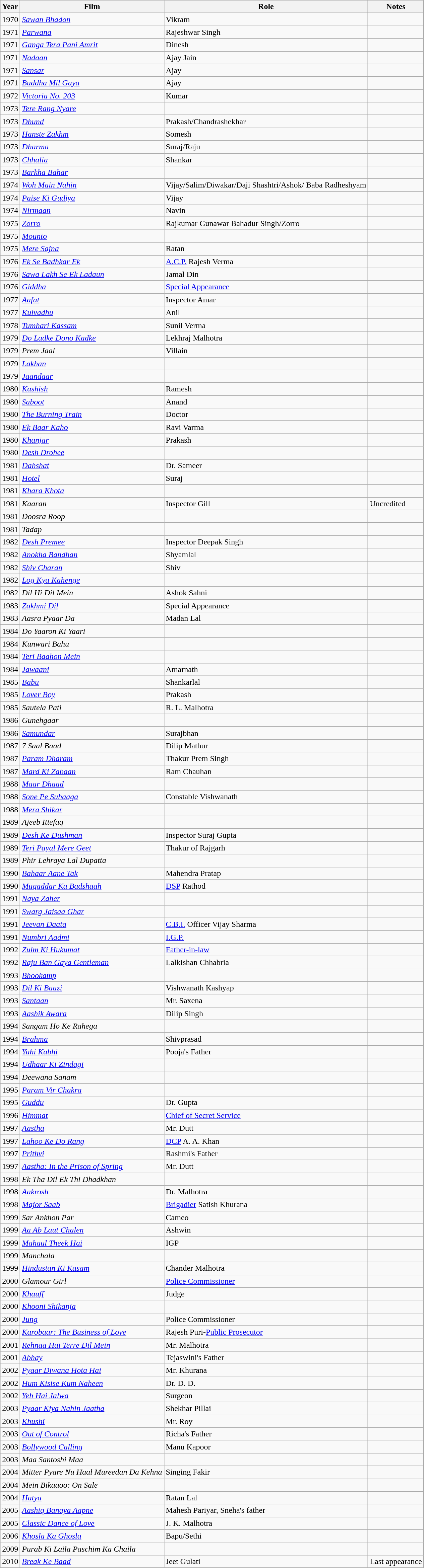<table class="wikitable sortable">
<tr>
<th>Year</th>
<th>Film</th>
<th>Role</th>
<th>Notes</th>
</tr>
<tr>
<td>1970</td>
<td><em><a href='#'>Sawan Bhadon</a></em></td>
<td>Vikram</td>
<td></td>
</tr>
<tr>
<td>1971</td>
<td><a href='#'><em>Parwana</em></a></td>
<td>Rajeshwar Singh</td>
<td></td>
</tr>
<tr>
<td>1971</td>
<td><em><a href='#'>Ganga Tera Pani Amrit</a></em></td>
<td>Dinesh</td>
<td></td>
</tr>
<tr>
<td>1971</td>
<td><a href='#'><em>Nadaan</em></a></td>
<td>Ajay Jain</td>
<td></td>
</tr>
<tr>
<td>1971</td>
<td><a href='#'><em>Sansar</em></a></td>
<td>Ajay</td>
<td></td>
</tr>
<tr>
<td>1971</td>
<td><a href='#'><em>Buddha Mil Gaya</em></a></td>
<td>Ajay</td>
<td></td>
</tr>
<tr>
<td>1972</td>
<td><em><a href='#'>Victoria No. 203</a></em></td>
<td>Kumar</td>
<td></td>
</tr>
<tr>
<td>1973</td>
<td><em><a href='#'>Tere Rang Nyare</a></em></td>
<td></td>
<td></td>
</tr>
<tr>
<td>1973</td>
<td><a href='#'><em>Dhund</em></a></td>
<td>Prakash/Chandrashekhar</td>
<td></td>
</tr>
<tr>
<td>1973</td>
<td><em><a href='#'>Hanste Zakhm</a></em></td>
<td>Somesh</td>
<td></td>
</tr>
<tr>
<td>1973</td>
<td><a href='#'><em>Dharma</em></a></td>
<td>Suraj/Raju</td>
<td></td>
</tr>
<tr>
<td>1973</td>
<td><a href='#'><em>Chhalia</em></a></td>
<td>Shankar</td>
<td></td>
</tr>
<tr>
<td>1973</td>
<td><em><a href='#'>Barkha Bahar</a></em></td>
<td></td>
<td></td>
</tr>
<tr>
<td>1974</td>
<td><em><a href='#'>Woh Main Nahin</a></em></td>
<td>Vijay/Salim/Diwakar/Daji Shashtri/Ashok/ Baba Radheshyam</td>
<td></td>
</tr>
<tr>
<td>1974</td>
<td><em><a href='#'>Paise Ki Gudiya</a></em></td>
<td>Vijay</td>
<td></td>
</tr>
<tr>
<td>1974</td>
<td><em><a href='#'>Nirmaan</a></em></td>
<td>Navin</td>
<td></td>
</tr>
<tr>
<td>1975</td>
<td><a href='#'><em>Zorro</em></a></td>
<td>Rajkumar Gunawar Bahadur Singh/Zorro</td>
<td></td>
</tr>
<tr>
<td>1975</td>
<td><em><a href='#'>Mounto</a></em></td>
<td></td>
<td></td>
</tr>
<tr>
<td>1975</td>
<td><em><a href='#'>Mere Sajna</a></em></td>
<td>Ratan</td>
<td></td>
</tr>
<tr>
<td>1976</td>
<td><a href='#'><em>Ek Se Badhkar Ek</em></a></td>
<td><a href='#'>A.C.P.</a> Rajesh Verma</td>
<td></td>
</tr>
<tr>
<td>1976</td>
<td><em><a href='#'>Sawa Lakh Se Ek Ladaun</a></em></td>
<td>Jamal Din</td>
<td></td>
</tr>
<tr>
<td>1976</td>
<td><em><a href='#'>Giddha</a></em></td>
<td><a href='#'>Special Appearance</a></td>
<td></td>
</tr>
<tr>
<td>1977</td>
<td><em><a href='#'>Aafat</a></em></td>
<td>Inspector Amar</td>
<td></td>
</tr>
<tr>
<td>1977</td>
<td><em><a href='#'>Kulvadhu</a></em></td>
<td>Anil</td>
<td></td>
</tr>
<tr>
<td>1978</td>
<td><em><a href='#'>Tumhari Kassam</a></em></td>
<td>Sunil Verma</td>
<td></td>
</tr>
<tr>
<td>1979</td>
<td><em><a href='#'>Do Ladke Dono Kadke</a></em></td>
<td>Lekhraj Malhotra</td>
<td></td>
</tr>
<tr>
<td>1979</td>
<td><em>Prem Jaal</em></td>
<td>Villain</td>
<td></td>
</tr>
<tr>
<td>1979</td>
<td><a href='#'><em>Lakhan</em></a></td>
<td></td>
<td></td>
</tr>
<tr>
<td>1979</td>
<td><em><a href='#'>Jaandaar</a></em></td>
<td></td>
<td></td>
</tr>
<tr>
<td>1980</td>
<td><a href='#'><em>Kashish</em></a></td>
<td>Ramesh</td>
<td></td>
</tr>
<tr>
<td>1980</td>
<td><em><a href='#'>Saboot</a></em></td>
<td>Anand</td>
<td></td>
</tr>
<tr>
<td>1980</td>
<td><em><a href='#'>The Burning Train</a></em></td>
<td>Doctor</td>
<td></td>
</tr>
<tr>
<td>1980</td>
<td><em><a href='#'>Ek Baar Kaho</a></em></td>
<td>Ravi Varma</td>
<td></td>
</tr>
<tr>
<td>1980</td>
<td><em><a href='#'>Khanjar</a></em></td>
<td>Prakash</td>
<td></td>
</tr>
<tr>
<td>1980</td>
<td><a href='#'><em>Desh Drohee</em></a></td>
<td></td>
<td></td>
</tr>
<tr>
<td>1981</td>
<td><em><a href='#'>Dahshat</a></em></td>
<td>Dr. Sameer</td>
<td></td>
</tr>
<tr>
<td>1981</td>
<td><em><a href='#'>Hotel</a></em></td>
<td>Suraj</td>
<td></td>
</tr>
<tr>
<td>1981</td>
<td><em><a href='#'>Khara Khota</a></em></td>
<td></td>
<td></td>
</tr>
<tr>
<td>1981</td>
<td><em>Kaaran</em></td>
<td>Inspector Gill</td>
<td>Uncredited</td>
</tr>
<tr>
<td>1981</td>
<td><em>Doosra Roop</em></td>
<td></td>
<td></td>
</tr>
<tr>
<td>1981</td>
<td><em>Tadap</em></td>
<td></td>
<td></td>
</tr>
<tr>
<td>1982</td>
<td><em><a href='#'>Desh Premee</a></em></td>
<td>Inspector Deepak Singh</td>
<td></td>
</tr>
<tr>
<td>1982</td>
<td><em><a href='#'>Anokha Bandhan</a></em></td>
<td>Shyamlal</td>
<td></td>
</tr>
<tr>
<td>1982</td>
<td><em><a href='#'>Shiv Charan</a></em></td>
<td>Shiv</td>
<td></td>
</tr>
<tr>
<td>1982</td>
<td><a href='#'><em>Log Kya Kahenge</em></a></td>
<td></td>
<td></td>
</tr>
<tr>
<td>1982</td>
<td><em>Dil Hi Dil Mein</em></td>
<td>Ashok Sahni</td>
<td></td>
</tr>
<tr>
<td>1983</td>
<td><a href='#'><em>Zakhmi Dil</em></a></td>
<td>Special Appearance</td>
<td></td>
</tr>
<tr>
<td>1983</td>
<td><em>Aasra Pyaar Da</em></td>
<td>Madan Lal</td>
<td></td>
</tr>
<tr>
<td>1984</td>
<td><em>Do Yaaron Ki Yaari</em></td>
<td></td>
<td></td>
</tr>
<tr>
<td>1984</td>
<td><em>Kunwari Bahu</em></td>
<td></td>
<td></td>
</tr>
<tr>
<td>1984</td>
<td><em><a href='#'>Teri Baahon Mein</a></em></td>
<td></td>
<td></td>
</tr>
<tr>
<td>1984</td>
<td><em><a href='#'>Jawaani</a></em></td>
<td>Amarnath</td>
<td></td>
</tr>
<tr>
<td>1985</td>
<td><a href='#'><em>Babu</em></a></td>
<td>Shankarlal</td>
<td></td>
</tr>
<tr>
<td>1985</td>
<td><a href='#'><em>Lover Boy</em></a></td>
<td>Prakash</td>
<td></td>
</tr>
<tr>
<td>1985</td>
<td><em>Sautela Pati</em></td>
<td>R. L. Malhotra</td>
<td></td>
</tr>
<tr>
<td>1986</td>
<td><em>Gunehgaar</em></td>
<td></td>
<td></td>
</tr>
<tr>
<td>1986</td>
<td><em><a href='#'>Samundar</a></em></td>
<td>Surajbhan</td>
<td></td>
</tr>
<tr>
<td>1987</td>
<td><em>7 Saal Baad</em></td>
<td>Dilip Mathur</td>
<td></td>
</tr>
<tr>
<td>1987</td>
<td><em><a href='#'>Param Dharam</a></em></td>
<td>Thakur Prem Singh</td>
<td></td>
</tr>
<tr>
<td>1987</td>
<td><em><a href='#'>Mard Ki Zabaan</a></em></td>
<td>Ram Chauhan</td>
<td></td>
</tr>
<tr>
<td>1988</td>
<td><em><a href='#'>Maar Dhaad</a></em></td>
<td></td>
<td></td>
</tr>
<tr>
<td>1988</td>
<td><em><a href='#'>Sone Pe Suhaaga</a></em></td>
<td>Constable Vishwanath</td>
<td></td>
</tr>
<tr>
<td>1988</td>
<td><em><a href='#'>Mera Shikar</a></em></td>
<td></td>
<td></td>
</tr>
<tr>
<td>1989</td>
<td><em>Ajeeb Ittefaq</em></td>
<td></td>
<td></td>
</tr>
<tr>
<td>1989</td>
<td><em><a href='#'>Desh Ke Dushman</a></em></td>
<td>Inspector Suraj Gupta</td>
<td></td>
</tr>
<tr>
<td>1989</td>
<td><em><a href='#'>Teri Payal Mere Geet</a></em></td>
<td>Thakur of Rajgarh</td>
<td></td>
</tr>
<tr>
<td>1989</td>
<td><em>Phir Lehraya Lal Dupatta</em></td>
<td></td>
</tr>
<tr>
<td>1990</td>
<td><em><a href='#'>Bahaar Aane Tak</a></em></td>
<td>Mahendra Pratap</td>
<td></td>
</tr>
<tr>
<td>1990</td>
<td><em><a href='#'>Muqaddar Ka Badshaah</a></em></td>
<td><a href='#'>DSP</a> Rathod</td>
<td></td>
</tr>
<tr>
<td>1991</td>
<td><em><a href='#'>Naya Zaher</a></em></td>
<td></td>
<td></td>
</tr>
<tr>
<td>1991</td>
<td><em><a href='#'>Swarg Jaisaa Ghar</a></em></td>
<td></td>
<td></td>
</tr>
<tr>
<td>1991</td>
<td><em><a href='#'>Jeevan Daata</a></em></td>
<td><a href='#'>C.B.I.</a>  Officer Vijay Sharma</td>
<td></td>
</tr>
<tr>
<td>1991</td>
<td><em><a href='#'>Numbri Aadmi</a></em></td>
<td><a href='#'>I.G.P.</a></td>
<td></td>
</tr>
<tr>
<td>1992</td>
<td><em><a href='#'>Zulm Ki Hukumat</a></em></td>
<td><a href='#'>Father-in-law</a></td>
<td></td>
</tr>
<tr>
<td>1992</td>
<td><em><a href='#'>Raju Ban Gaya Gentleman</a></em></td>
<td>Lalkishan Chhabria</td>
<td></td>
</tr>
<tr>
<td>1993</td>
<td><em><a href='#'>Bhookamp</a></em></td>
<td></td>
<td></td>
</tr>
<tr>
<td>1993</td>
<td><em><a href='#'>Dil Ki Baazi</a></em></td>
<td>Vishwanath Kashyap</td>
<td></td>
</tr>
<tr>
<td>1993</td>
<td><em><a href='#'>Santaan</a></em></td>
<td>Mr. Saxena</td>
<td></td>
</tr>
<tr>
<td>1993</td>
<td><em><a href='#'>Aashik Awara</a></em></td>
<td>Dilip Singh</td>
<td></td>
</tr>
<tr>
<td>1994</td>
<td><em>Sangam Ho Ke Rahega</em></td>
<td></td>
<td></td>
</tr>
<tr>
<td>1994</td>
<td><em><a href='#'>Brahma</a></em></td>
<td>Shivprasad</td>
<td></td>
</tr>
<tr>
<td>1994</td>
<td><em><a href='#'>Yuhi Kabhi</a></em></td>
<td>Pooja's Father</td>
<td></td>
</tr>
<tr>
<td>1994</td>
<td><em><a href='#'>Udhaar Ki Zindagi</a></em></td>
<td></td>
<td></td>
</tr>
<tr>
<td>1994</td>
<td><em>Deewana Sanam</em></td>
<td></td>
<td></td>
</tr>
<tr>
<td>1995</td>
<td><a href='#'><em>Param Vir Chakra</em></a></td>
<td></td>
<td></td>
</tr>
<tr>
<td>1995</td>
<td><a href='#'><em>Guddu</em></a></td>
<td>Dr. Gupta</td>
<td></td>
</tr>
<tr>
<td>1996</td>
<td><a href='#'><em>Himmat</em></a></td>
<td><a href='#'>Chief of Secret Service</a></td>
<td></td>
</tr>
<tr>
<td>1997</td>
<td><em><a href='#'>Aastha</a></em></td>
<td>Mr. Dutt</td>
<td></td>
</tr>
<tr>
<td>1997</td>
<td><a href='#'><em>Lahoo Ke Do Rang</em></a></td>
<td><a href='#'>DCP</a> A. A. Khan</td>
<td></td>
</tr>
<tr>
<td>1997</td>
<td><a href='#'><em>Prithvi</em></a></td>
<td>Rashmi's Father</td>
<td></td>
</tr>
<tr>
<td>1997</td>
<td><em><a href='#'>Aastha: In the Prison of Spring</a></em></td>
<td>Mr. Dutt</td>
<td></td>
</tr>
<tr>
<td>1998</td>
<td><em>Ek Tha Dil Ek Thi Dhadkhan</em></td>
<td></td>
<td></td>
</tr>
<tr>
<td>1998</td>
<td><a href='#'><em>Aakrosh</em></a></td>
<td>Dr. Malhotra</td>
<td></td>
</tr>
<tr>
<td>1998</td>
<td><em><a href='#'>Major Saab</a></em></td>
<td><a href='#'>Brigadier</a> Satish Khurana</td>
<td></td>
</tr>
<tr>
<td>1999</td>
<td><em>Sar Ankhon Par</em></td>
<td>Cameo</td>
<td></td>
</tr>
<tr>
<td>1999</td>
<td><em><a href='#'>Aa Ab Laut Chalen</a></em></td>
<td>Ashwin</td>
<td></td>
</tr>
<tr>
<td>1999</td>
<td><em><a href='#'>Mahaul Theek Hai</a></em></td>
<td>IGP</td>
<td></td>
</tr>
<tr>
<td>1999</td>
<td><em>Manchala</em></td>
<td></td>
<td></td>
</tr>
<tr>
<td>1999</td>
<td><a href='#'><em>Hindustan Ki Kasam</em></a></td>
<td>Chander Malhotra</td>
<td></td>
</tr>
<tr>
<td>2000</td>
<td><em>Glamour Girl</em></td>
<td><a href='#'>Police Commissioner</a></td>
<td></td>
</tr>
<tr>
<td>2000</td>
<td><em><a href='#'>Khauff</a></em></td>
<td>Judge</td>
<td></td>
</tr>
<tr>
<td>2000</td>
<td><em><a href='#'>Khooni Shikanja</a></em></td>
<td></td>
<td></td>
</tr>
<tr>
<td>2000</td>
<td><a href='#'><em>Jung</em></a></td>
<td>Police Commissioner</td>
<td></td>
</tr>
<tr>
<td>2000</td>
<td><em><a href='#'>Karobaar: The Business of Love</a></em></td>
<td>Rajesh Puri-<a href='#'>Public Prosecutor</a></td>
<td></td>
</tr>
<tr>
<td>2001</td>
<td><em><a href='#'>Rehnaa Hai Terre Dil Mein</a></em></td>
<td>Mr. Malhotra</td>
<td></td>
</tr>
<tr>
<td>2001</td>
<td><a href='#'><em>Abhay</em></a></td>
<td>Tejaswini's Father</td>
<td></td>
</tr>
<tr>
<td>2002</td>
<td><em><a href='#'>Pyaar Diwana Hota Hai</a></em></td>
<td>Mr. Khurana</td>
<td></td>
</tr>
<tr>
<td>2002</td>
<td><em><a href='#'>Hum Kisise Kum Naheen</a></em></td>
<td>Dr. D. D.</td>
<td></td>
</tr>
<tr>
<td>2002</td>
<td><em><a href='#'>Yeh Hai Jalwa</a></em></td>
<td>Surgeon</td>
<td></td>
</tr>
<tr>
<td>2003</td>
<td><em><a href='#'>Pyaar Kiya Nahin Jaatha</a></em></td>
<td>Shekhar Pillai</td>
<td></td>
</tr>
<tr>
<td>2003</td>
<td><a href='#'><em>Khushi</em></a></td>
<td>Mr. Roy</td>
<td></td>
</tr>
<tr>
<td>2003</td>
<td><a href='#'><em>Out of Control</em></a></td>
<td>Richa's Father</td>
<td></td>
</tr>
<tr>
<td>2003</td>
<td><em><a href='#'>Bollywood Calling</a></em></td>
<td>Manu Kapoor</td>
<td></td>
</tr>
<tr>
<td>2003</td>
<td><em>Maa Santoshi Maa</em></td>
<td></td>
<td></td>
</tr>
<tr>
<td>2004</td>
<td><em>Mitter Pyare Nu Haal Mureedan Da Kehna</em></td>
<td>Singing Fakir</td>
<td></td>
</tr>
<tr>
<td>2004</td>
<td><em>Mein Bikaaoo: On Sale</em></td>
<td></td>
<td></td>
</tr>
<tr>
<td>2004</td>
<td><a href='#'><em>Hatya</em></a></td>
<td>Ratan Lal</td>
<td></td>
</tr>
<tr>
<td>2005</td>
<td><em><a href='#'>Aashiq Banaya Aapne</a></em></td>
<td>Mahesh Pariyar, Sneha's father</td>
<td></td>
</tr>
<tr>
<td>2005</td>
<td><em><a href='#'>Classic Dance of Love</a></em></td>
<td>J. K. Malhotra</td>
<td></td>
</tr>
<tr>
<td>2006</td>
<td><em><a href='#'>Khosla Ka Ghosla</a></em></td>
<td>Bapu/Sethi</td>
<td></td>
</tr>
<tr>
<td>2009</td>
<td><em>Purab Ki Laila Paschim Ka Chaila</em></td>
<td></td>
<td></td>
</tr>
<tr>
<td>2010</td>
<td><em><a href='#'>Break Ke Baad</a></em></td>
<td>Jeet Gulati</td>
<td>Last appearance</td>
</tr>
<tr>
</tr>
</table>
